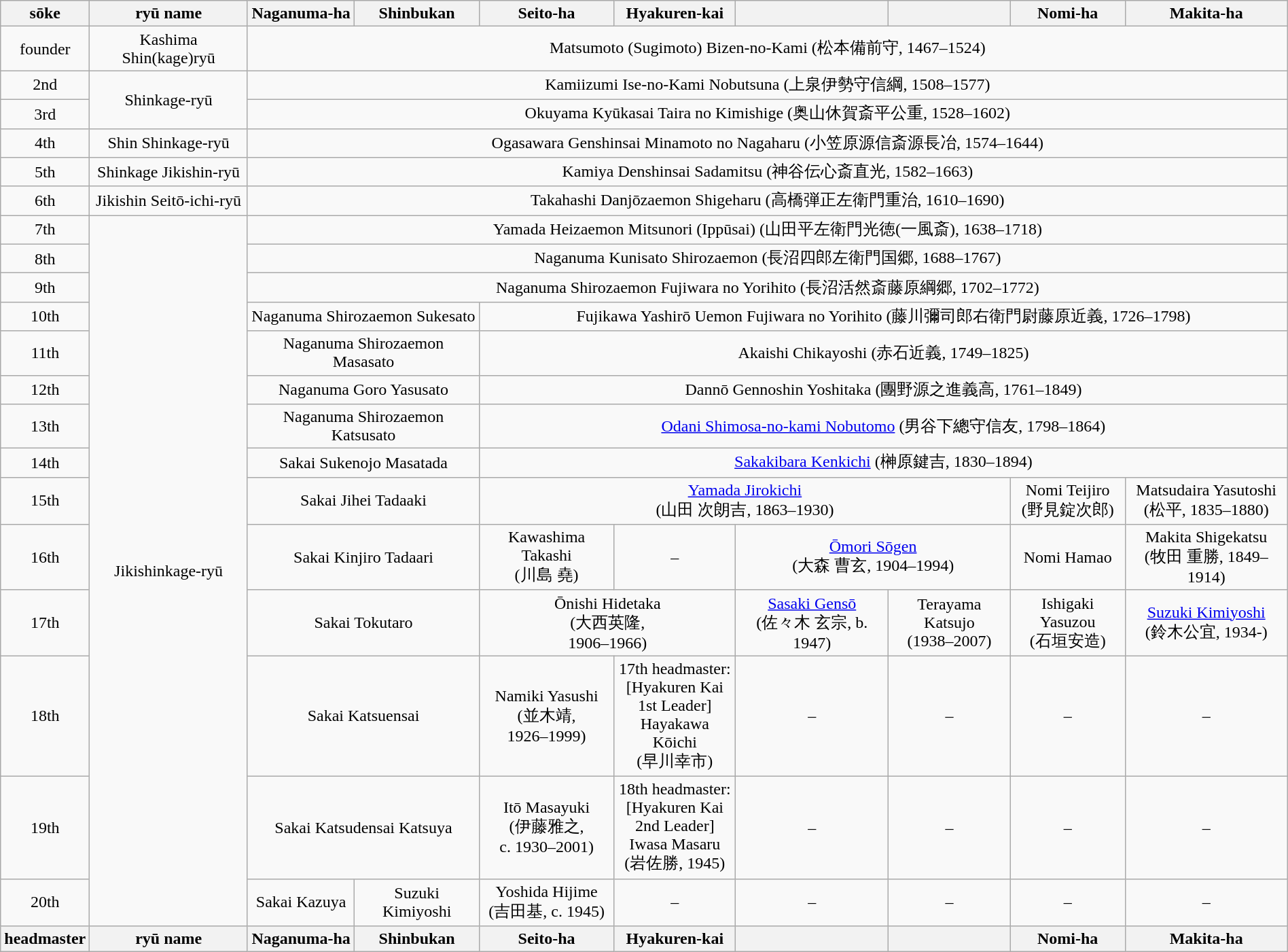<table class="wikitable sortable" style="margin:1em auto; text-align: center;">
<tr>
<th>sōke</th>
<th>ryū name</th>
<th>Naganuma-ha</th>
<th>Shinbukan</th>
<th>Seito-ha</th>
<th>Hyakuren-kai</th>
<th></th>
<th></th>
<th>Nomi-ha</th>
<th>Makita-ha</th>
</tr>
<tr>
<td>founder</td>
<td>Kashima Shin(kage)ryū</td>
<td colspan="8">Matsumoto (Sugimoto) Bizen-no-Kami (松本備前守, 1467–1524)</td>
</tr>
<tr>
<td>2nd</td>
<td rowspan=2>Shinkage-ryū</td>
<td colspan="8">Kamiizumi Ise-no-Kami Nobutsuna (上泉伊勢守信綱, 1508–1577)</td>
</tr>
<tr>
<td>3rd</td>
<td colspan="8">Okuyama Kyūkasai Taira no Kimishige (奥山休賀斎平公重, 1528–1602)</td>
</tr>
<tr>
<td>4th</td>
<td>Shin Shinkage-ryū</td>
<td colspan="8">Ogasawara Genshinsai Minamoto no Nagaharu (小笠原源信斎源長冶, 1574–1644)</td>
</tr>
<tr>
<td>5th</td>
<td>Shinkage Jikishin-ryū</td>
<td colspan="8">Kamiya Denshinsai Sadamitsu (神谷伝心斎直光, 1582–1663)</td>
</tr>
<tr>
<td>6th</td>
<td>Jikishin Seitō-ichi-ryū</td>
<td colspan="8">Takahashi Danjōzaemon Shigeharu (高橋弾正左衛門重治, 1610–1690)</td>
</tr>
<tr>
<td>7th</td>
<td rowspan=14>Jikishinkage-ryū</td>
<td colspan="8">Yamada Heizaemon Mitsunori (Ippūsai) (山田平左衛門光徳(一風斎), 1638–1718)</td>
</tr>
<tr>
<td>8th</td>
<td colspan="8">Naganuma Kunisato Shirozaemon (長沼四郎左衛門国郷, 1688–1767)</td>
</tr>
<tr>
<td>9th</td>
<td colspan="8">Naganuma Shirozaemon Fujiwara no Yorihito (長沼活然斎藤原綱郷, 1702–1772)</td>
</tr>
<tr>
<td>10th</td>
<td colspan=2>Naganuma Shirozaemon Sukesato</td>
<td colspan="6">Fujikawa Yashirō Uemon Fujiwara no Yorihito (藤川彌司郎右衛門尉藤原近義, 1726–1798)</td>
</tr>
<tr>
<td>11th</td>
<td colspan=2>Naganuma Shirozaemon Masasato</td>
<td colspan="6">Akaishi Chikayoshi (赤石近義, 1749–1825)</td>
</tr>
<tr>
<td>12th</td>
<td colspan=2>Naganuma Goro Yasusato</td>
<td colspan="6">Dannō Gennoshin Yoshitaka (團野源之進義高, 1761–1849)</td>
</tr>
<tr>
<td>13th</td>
<td colspan=2>Naganuma Shirozaemon Katsusato</td>
<td colspan="6"><a href='#'>Odani Shimosa-no-kami Nobutomo</a> (男谷下總守信友, 1798–1864)</td>
</tr>
<tr>
<td>14th</td>
<td colspan=2>Sakai Sukenojo Masatada</td>
<td colspan="6"><a href='#'>Sakakibara Kenkichi</a> (榊原鍵吉, 1830–1894)</td>
</tr>
<tr>
<td>15th</td>
<td colspan=2>Sakai Jihei Tadaaki</td>
<td colspan="4"><a href='#'>Yamada Jirokichi</a> <br>(山田 次朗吉, 1863–1930)</td>
<td>Nomi Teijiro <br>(野見錠次郎)</td>
<td>Matsudaira Yasutoshi <br>(松平, 1835–1880)</td>
</tr>
<tr>
<td>16th</td>
<td colspan=2>Sakai Kinjiro Tadaari</td>
<td>Kawashima Takashi <br>(川島 堯)</td>
<td>–</td>
<td colspan="2"><a href='#'>Ōmori Sōgen</a> <br>(大森 曹玄, 1904–1994)</td>
<td>Nomi Hamao</td>
<td>Makita Shigekatsu <br>(牧田 重勝, 1849–1914)</td>
</tr>
<tr>
<td>17th</td>
<td colspan=2>Sakai Tokutaro</td>
<td colspan=2>Ōnishi Hidetaka <br>(大西英隆, <br>1906–1966)</td>
<td><a href='#'>Sasaki Gensō</a><br>(佐々木 玄宗, b. 1947)</td>
<td>Terayama Katsujo <br>(1938–2007)</td>
<td>Ishigaki Yasuzou <br>(石垣安造)</td>
<td><a href='#'>Suzuki Kimiyoshi</a> <br>(鈴木公宜, 1934-)</td>
</tr>
<tr>
<td>18th</td>
<td colspan=2>Sakai Katsuensai</td>
<td>Namiki Yasushi <br>(並木靖, <br>1926–1999)</td>
<td>17th headmaster: <br>[Hyakuren Kai <br>1st Leader]<br>Hayakawa Kōichi <br>(早川幸市)</td>
<td>–</td>
<td>–</td>
<td>–</td>
<td>–</td>
</tr>
<tr>
<td>19th</td>
<td colspan=2>Sakai Katsudensai Katsuya</td>
<td>Itō Masayuki <br>(伊藤雅之, <br>c. 1930–2001)</td>
<td>18th headmaster:<br>[Hyakuren Kai <br>2nd Leader]<br>Iwasa Masaru <br>(岩佐勝, 1945)</td>
<td>–</td>
<td>–</td>
<td>–</td>
<td>–</td>
</tr>
<tr>
<td>20th</td>
<td>Sakai Kazuya</td>
<td>Suzuki Kimiyoshi</td>
<td>Yoshida Hijime <br>(吉田基, c. 1945)</td>
<td>–</td>
<td>–</td>
<td>–</td>
<td>–</td>
<td>–</td>
</tr>
<tr>
<th>headmaster</th>
<th>ryū name</th>
<th>Naganuma-ha</th>
<th>Shinbukan</th>
<th>Seito-ha</th>
<th>Hyakuren-kai</th>
<th></th>
<th></th>
<th>Nomi-ha</th>
<th>Makita-ha</th>
</tr>
</table>
